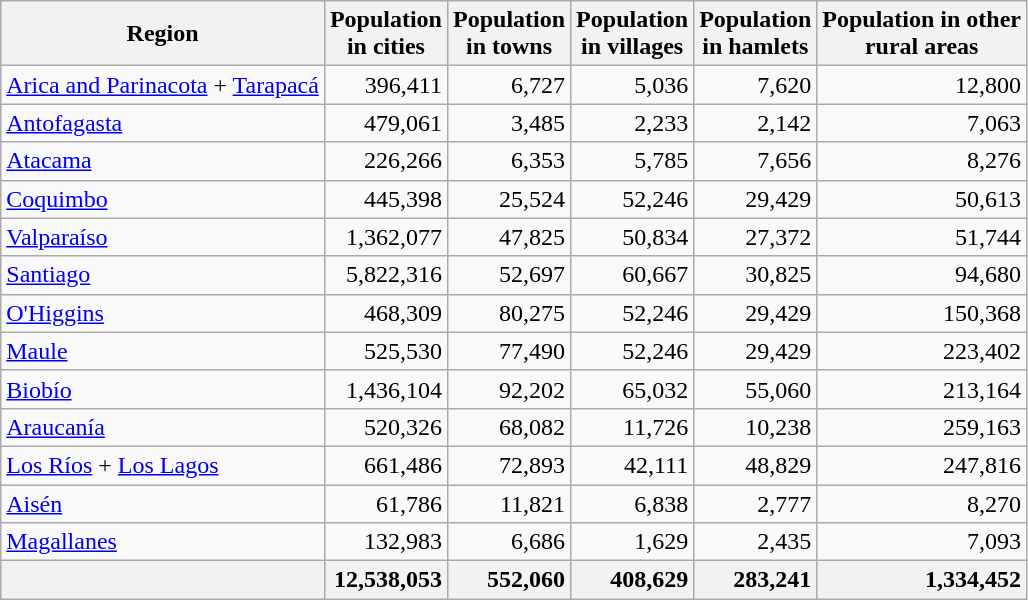<table class="wikitable sortable" style="text-align:right">
<tr>
<th>Region</th>
<th>Population<br>in cities</th>
<th>Population<br>in towns</th>
<th>Population<br>in villages</th>
<th>Population<br>in hamlets</th>
<th>Population in other<br>rural areas</th>
</tr>
<tr>
<td align="left"><a href='#'>Arica and Parinacota</a> + <a href='#'>Tarapacá</a></td>
<td>396,411</td>
<td>6,727</td>
<td>5,036</td>
<td>7,620</td>
<td>12,800</td>
</tr>
<tr>
<td align="left"><a href='#'>Antofagasta</a></td>
<td>479,061</td>
<td>3,485</td>
<td>2,233</td>
<td>2,142</td>
<td>7,063</td>
</tr>
<tr>
<td align="left"><a href='#'>Atacama</a></td>
<td>226,266</td>
<td>6,353</td>
<td>5,785</td>
<td>7,656</td>
<td>8,276</td>
</tr>
<tr>
<td align="left"><a href='#'>Coquimbo</a></td>
<td>445,398</td>
<td>25,524</td>
<td>52,246</td>
<td>29,429</td>
<td>50,613</td>
</tr>
<tr>
<td align="left"><a href='#'>Valparaíso</a></td>
<td>1,362,077</td>
<td>47,825</td>
<td>50,834</td>
<td>27,372</td>
<td>51,744</td>
</tr>
<tr>
<td align="left"><a href='#'>Santiago</a></td>
<td>5,822,316</td>
<td>52,697</td>
<td>60,667</td>
<td>30,825</td>
<td>94,680</td>
</tr>
<tr>
<td align="left"><a href='#'>O'Higgins</a></td>
<td>468,309</td>
<td>80,275</td>
<td>52,246</td>
<td>29,429</td>
<td>150,368</td>
</tr>
<tr>
<td align="left"><a href='#'>Maule</a></td>
<td>525,530</td>
<td>77,490</td>
<td>52,246</td>
<td>29,429</td>
<td>223,402</td>
</tr>
<tr>
<td align="left"><a href='#'>Biobío</a></td>
<td>1,436,104</td>
<td>92,202</td>
<td>65,032</td>
<td>55,060</td>
<td>213,164</td>
</tr>
<tr>
<td align="left"><a href='#'>Araucanía</a></td>
<td>520,326</td>
<td>68,082</td>
<td>11,726</td>
<td>10,238</td>
<td>259,163</td>
</tr>
<tr>
<td align="left"><a href='#'>Los Ríos</a> + <a href='#'>Los Lagos</a></td>
<td>661,486</td>
<td>72,893</td>
<td>42,111</td>
<td>48,829</td>
<td>247,816</td>
</tr>
<tr>
<td align="left"><a href='#'>Aisén</a></td>
<td>61,786</td>
<td>11,821</td>
<td>6,838</td>
<td>2,777</td>
<td>8,270</td>
</tr>
<tr>
<td align="left"><a href='#'>Magallanes</a></td>
<td>132,983</td>
<td>6,686</td>
<td>1,629</td>
<td>2,435</td>
<td>7,093</td>
</tr>
<tr style="background-color: #f2f2f2">
<td align="left"><strong></strong></td>
<td><strong>12,538,053</strong></td>
<td><strong>552,060</strong></td>
<td><strong>408,629</strong></td>
<td><strong>283,241</strong></td>
<td><strong>1,334,452</strong></td>
</tr>
</table>
